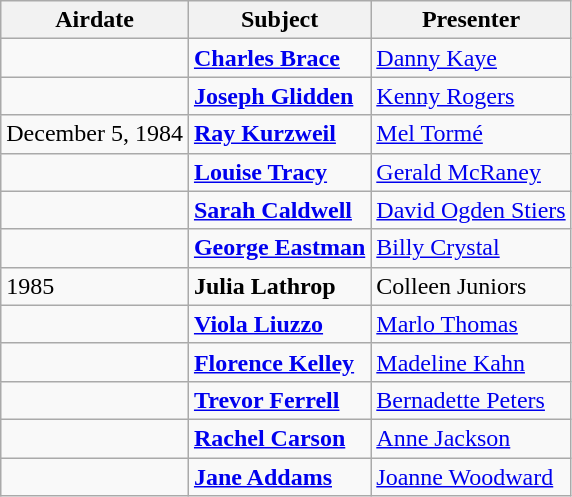<table class="wikitable">
<tr>
<th align=center>Airdate</th>
<th align=center>Subject</th>
<th align=center>Presenter</th>
</tr>
<tr>
<td></td>
<td><strong><a href='#'>Charles Brace</a></strong></td>
<td><a href='#'>Danny Kaye</a></td>
</tr>
<tr>
<td></td>
<td><strong><a href='#'>Joseph Glidden</a></strong></td>
<td><a href='#'>Kenny Rogers</a></td>
</tr>
<tr>
<td>December 5, 1984</td>
<td><strong><a href='#'>Ray Kurzweil</a></strong></td>
<td><a href='#'>Mel Tormé</a></td>
</tr>
<tr>
<td></td>
<td><strong><a href='#'>Louise Tracy</a></strong></td>
<td><a href='#'>Gerald McRaney</a></td>
</tr>
<tr>
<td></td>
<td><strong><a href='#'>Sarah Caldwell</a></strong></td>
<td><a href='#'>David Ogden Stiers</a></td>
</tr>
<tr>
<td></td>
<td><strong><a href='#'>George Eastman</a></strong></td>
<td><a href='#'>Billy Crystal</a></td>
</tr>
<tr>
<td>1985</td>
<td><strong>Julia Lathrop</strong></td>
<td>Colleen Juniors</td>
</tr>
<tr>
<td></td>
<td><strong><a href='#'>Viola Liuzzo</a></strong></td>
<td><a href='#'>Marlo Thomas</a></td>
</tr>
<tr>
<td></td>
<td><strong><a href='#'>Florence Kelley</a></strong></td>
<td><a href='#'>Madeline Kahn</a></td>
</tr>
<tr>
<td></td>
<td><strong><a href='#'>Trevor Ferrell</a></strong></td>
<td><a href='#'>Bernadette Peters</a></td>
</tr>
<tr>
<td></td>
<td><strong><a href='#'>Rachel Carson</a></strong></td>
<td><a href='#'>Anne Jackson</a></td>
</tr>
<tr>
<td></td>
<td><strong><a href='#'>Jane Addams</a></strong></td>
<td><a href='#'>Joanne Woodward</a></td>
</tr>
</table>
